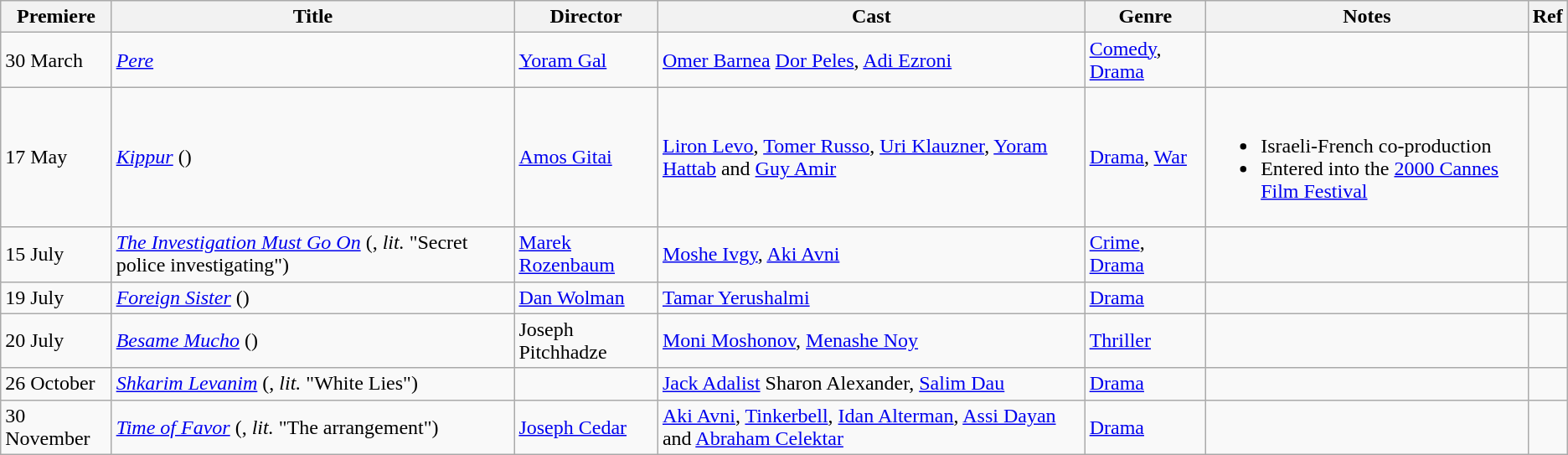<table class="wikitable">
<tr>
<th>Premiere</th>
<th>Title</th>
<th>Director</th>
<th>Cast</th>
<th>Genre</th>
<th>Notes</th>
<th>Ref</th>
</tr>
<tr>
<td>30 March</td>
<td><em><a href='#'>Pere</a></em></td>
<td><a href='#'>Yoram Gal</a></td>
<td><a href='#'>Omer Barnea</a> <a href='#'>Dor Peles</a>, <a href='#'>Adi Ezroni</a></td>
<td><a href='#'>Comedy</a>, <a href='#'>Drama</a></td>
<td></td>
<td></td>
</tr>
<tr>
<td>17 May</td>
<td><em><a href='#'>Kippur</a></em> ()</td>
<td><a href='#'>Amos Gitai</a></td>
<td><a href='#'>Liron Levo</a>, <a href='#'>Tomer Russo</a>, <a href='#'>Uri Klauzner</a>, <a href='#'>Yoram Hattab</a> and <a href='#'>Guy Amir</a></td>
<td><a href='#'>Drama</a>, <a href='#'>War</a></td>
<td><br><ul><li>Israeli-French co-production</li><li>Entered into the <a href='#'>2000 Cannes Film Festival</a></li></ul></td>
<td></td>
</tr>
<tr>
<td>15 July</td>
<td><em><a href='#'>The Investigation Must Go On</a></em> (, <em>lit.</em> "Secret police investigating")</td>
<td><a href='#'>Marek Rozenbaum</a></td>
<td><a href='#'>Moshe Ivgy</a>, <a href='#'>Aki Avni</a></td>
<td><a href='#'>Crime</a>, <a href='#'>Drama</a></td>
<td></td>
<td></td>
</tr>
<tr>
<td>19 July</td>
<td><em><a href='#'>Foreign Sister</a></em> ()</td>
<td><a href='#'>Dan Wolman</a></td>
<td><a href='#'>Tamar Yerushalmi</a></td>
<td><a href='#'>Drama</a></td>
<td></td>
<td></td>
</tr>
<tr>
<td>20 July</td>
<td><em><a href='#'>Besame Mucho</a></em> ()</td>
<td>Joseph Pitchhadze</td>
<td><a href='#'>Moni Moshonov</a>, <a href='#'>Menashe Noy</a></td>
<td><a href='#'>Thriller</a></td>
<td></td>
<td></td>
</tr>
<tr>
<td>26 October</td>
<td><em><a href='#'>Shkarim Levanim</a></em> (, <em>lit.</em> "White Lies")</td>
<td></td>
<td><a href='#'>Jack Adalist</a> Sharon Alexander, <a href='#'>Salim Dau</a></td>
<td><a href='#'>Drama</a></td>
<td></td>
<td></td>
</tr>
<tr>
<td>30 November</td>
<td><em><a href='#'>Time of Favor</a></em> (, <em>lit.</em> "The arrangement")</td>
<td><a href='#'>Joseph Cedar</a></td>
<td><a href='#'>Aki Avni</a>, <a href='#'>Tinkerbell</a>, <a href='#'>Idan Alterman</a>, <a href='#'>Assi Dayan</a> and <a href='#'>Abraham Celektar</a></td>
<td><a href='#'>Drama</a></td>
<td></td>
<td></td>
</tr>
</table>
